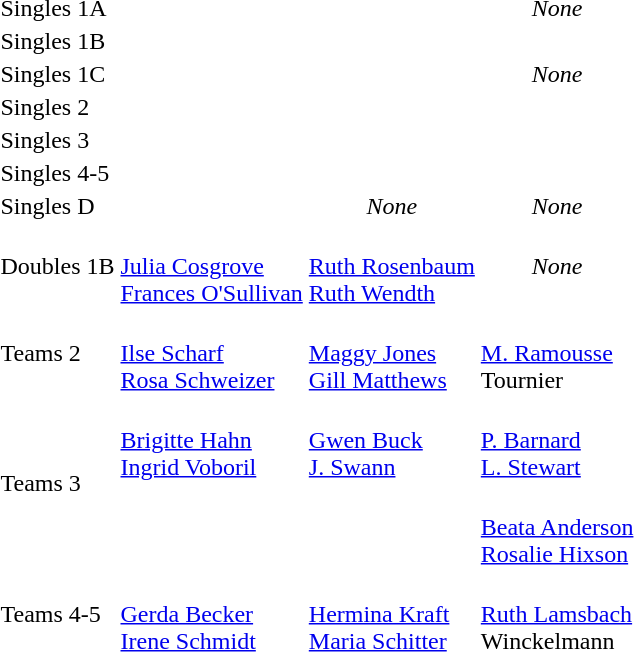<table>
<tr>
<td>Singles 1A<br></td>
<td></td>
<td></td>
<td align="center"><em>None</em></td>
</tr>
<tr>
<td>Singles 1B<br></td>
<td></td>
<td></td>
<td></td>
</tr>
<tr>
<td>Singles 1C<br></td>
<td></td>
<td></td>
<td align="center"><em>None</em></td>
</tr>
<tr>
<td>Singles 2<br></td>
<td></td>
<td></td>
<td></td>
</tr>
<tr>
<td>Singles 3<br></td>
<td></td>
<td></td>
<td></td>
</tr>
<tr>
<td>Singles 4-5<br></td>
<td></td>
<td></td>
<td></td>
</tr>
<tr>
<td>Singles D<br></td>
<td></td>
<td align="center"><em>None</em></td>
<td align="center"><em>None</em></td>
</tr>
<tr>
<td>Doubles 1B<br></td>
<td valign=top> <br> <a href='#'>Julia Cosgrove</a> <br> <a href='#'>Frances O'Sullivan</a></td>
<td valign=top> <br> <a href='#'>Ruth Rosenbaum</a> <br> <a href='#'>Ruth Wendth</a></td>
<td align="center"><em>None</em></td>
</tr>
<tr>
<td>Teams 2<br></td>
<td valign=top> <br> <a href='#'>Ilse Scharf</a> <br> <a href='#'>Rosa Schweizer</a></td>
<td valign=top> <br> <a href='#'>Maggy Jones</a> <br> <a href='#'>Gill Matthews</a></td>
<td valign=top> <br> <a href='#'>M. Ramousse</a> <br> Tournier</td>
</tr>
<tr>
<td rowspan="2">Teams 3<br></td>
<td rowspan="2" valign=top> <br> <a href='#'>Brigitte Hahn</a> <br> <a href='#'>Ingrid Voboril</a></td>
<td rowspan="2" valign=top> <br> <a href='#'>Gwen Buck</a> <br> <a href='#'>J. Swann</a></td>
<td valign=top> <br> <a href='#'>P. Barnard</a> <br> <a href='#'>L. Stewart</a></td>
</tr>
<tr>
<td valign=top> <br> <a href='#'>Beata Anderson</a> <br> <a href='#'>Rosalie Hixson</a></td>
</tr>
<tr>
<td>Teams 4-5<br></td>
<td valign=top> <br> <a href='#'>Gerda Becker</a> <br> <a href='#'>Irene Schmidt</a></td>
<td valign=top> <br> <a href='#'>Hermina Kraft</a> <br> <a href='#'>Maria Schitter</a></td>
<td valign=top> <br> <a href='#'>Ruth Lamsbach</a> <br> Winckelmann</td>
</tr>
</table>
